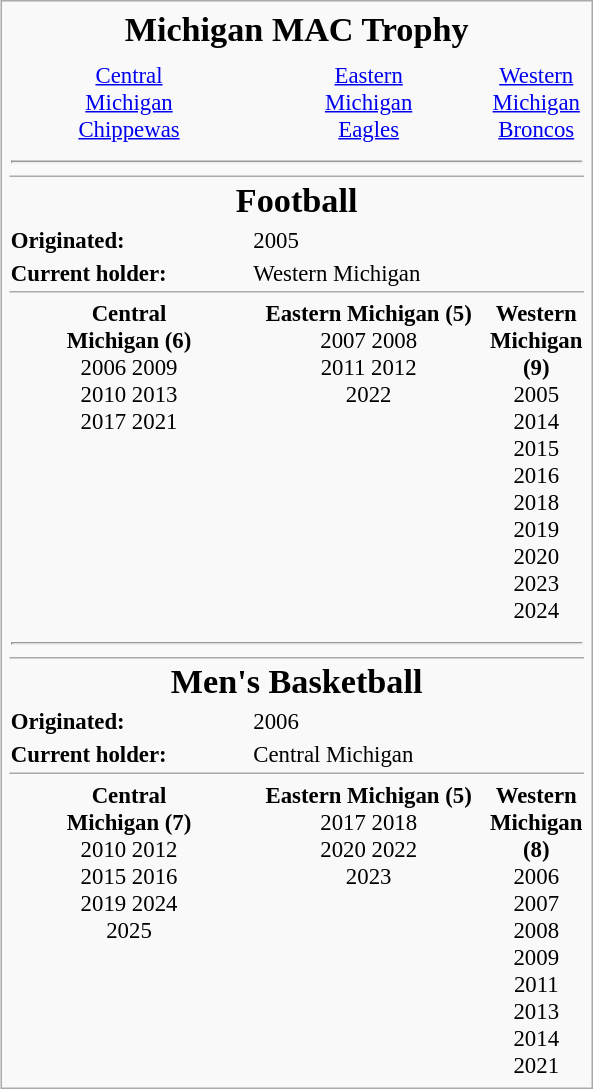<table class="infobox" style="width: 26em; font-size: 95%;">
<tr>
<td colspan="3" style="text-align: center; font-size: 150%;"><strong>Michigan MAC Trophy</strong></td>
</tr>
<tr>
<td style="width:50%; vertical-align:middle; text-align:center;"></td>
<td style="width:50%; vertical-align:middle; text-align:center;"></td>
<td style="width:50%; vertical-align:middle; text-align:center;"></td>
</tr>
<tr style="text-align:center;">
<td><a href='#'>Central<br> Michigan<br>Chippewas</a></td>
<td><a href='#'>Eastern<br>Michigan<br>Eagles</a></td>
<td><a href='#'>Western<br>Michigan<br>Broncos</a></td>
</tr>
<tr>
<td colspan="3" style="border-bottom: 1px solid #aaa;"><hr></td>
</tr>
<tr>
<td colspan="3" style="text-align: center; font-size: 150%;"><strong>Football</strong></td>
</tr>
<tr>
<td><strong>Originated:</strong></td>
<td colspan="2">2005</td>
</tr>
<tr>
<td><strong>Current holder:</strong></td>
<td colspan="2">Western Michigan</td>
</tr>
<tr>
<td colspan="3" style="text-align: center; border-top: 1px solid #aaa;"></td>
</tr>
<tr style="text-align:center; vertical-align:top;">
<td style="width:33%;"><strong>Central<br>Michigan (6)</strong><br>2006 2009<br>2010 2013<br>2017 2021</td>
<td style="width:34%;"><strong>Eastern Michigan (5)</strong><br>2007 2008<br>2011 2012<br>2022</td>
<td style="width:33%;"><strong>Western Michigan (9)</strong><br>2005 2014<br>2015 2016<br>2018 2019<br>2020 2023<br>2024</td>
</tr>
<tr>
<td colspan="3" style="border-bottom: 1px solid #aaa;"><hr></td>
</tr>
<tr>
<td colspan="3" style="text-align: center; font-size: 150%;"><strong>Men's Basketball</strong></td>
</tr>
<tr>
<td><strong>Originated:</strong></td>
<td colspan="2">2006</td>
</tr>
<tr>
<td><strong>Current holder:</strong></td>
<td colspan="2">Central Michigan</td>
</tr>
<tr>
<td colspan="3" style="text-align: center; border-top: 1px solid #aaa;"></td>
</tr>
<tr style="text-align:center; vertical-align:top;">
<td style="width:33%;"><strong>Central<br>Michigan (7)</strong><br>2010 2012<br>2015 2016<br>2019 2024<br>2025</td>
<td style="width:34%;"><strong>Eastern Michigan (5)</strong><br>2017 2018<br>2020 2022<br>2023</td>
<td style="width:33%;"><strong>Western Michigan (8)</strong><br>2006 2007<br>2008 2009<br>2011 2013<br>2014 2021</td>
</tr>
</table>
